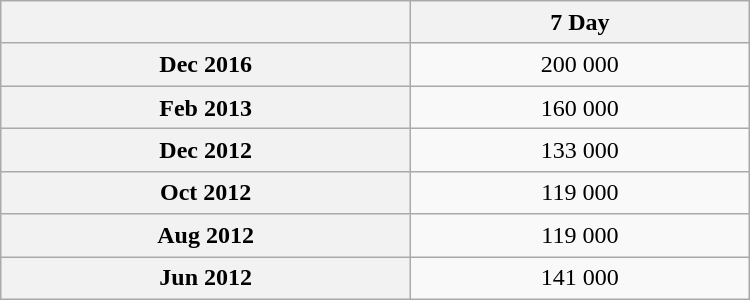<table class="wikitable sortable" style="text-align:center; width:500px; height:200px;">
<tr>
<th></th>
<th>7 Day</th>
</tr>
<tr>
<th scope="row">Dec 2016</th>
<td>200 000</td>
</tr>
<tr>
<th scope="row">Feb 2013</th>
<td>160 000</td>
</tr>
<tr>
<th scope="row">Dec 2012</th>
<td>133 000</td>
</tr>
<tr>
<th scope="row">Oct 2012</th>
<td>119 000</td>
</tr>
<tr>
<th scope="row">Aug 2012</th>
<td>119 000</td>
</tr>
<tr>
<th scope="row">Jun 2012</th>
<td>141 000</td>
</tr>
</table>
